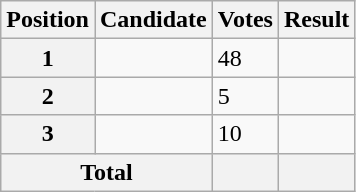<table class="wikitable sortable col3right">
<tr>
<th scope="col">Position</th>
<th scope="col">Candidate</th>
<th scope="col">Votes</th>
<th scope="col">Result</th>
</tr>
<tr>
<th scope="row">1</th>
<td></td>
<td>48</td>
<td></td>
</tr>
<tr>
<th scope="row">2</th>
<td></td>
<td>5</td>
<td></td>
</tr>
<tr>
<th scope="row">3</th>
<td></td>
<td>10</td>
<td></td>
</tr>
<tr class="sortbottom">
<th scope="row" colspan="2">Total</th>
<th></th>
<th></th>
</tr>
</table>
